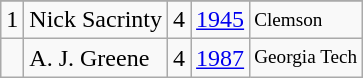<table class="wikitable">
<tr>
</tr>
<tr>
<td>1</td>
<td>Nick Sacrinty</td>
<td>4</td>
<td><a href='#'>1945</a></td>
<td style="font-size:80%;">Clemson</td>
</tr>
<tr>
<td></td>
<td>A. J. Greene</td>
<td>4</td>
<td><a href='#'>1987</a></td>
<td style="font-size:80%;">Georgia Tech</td>
</tr>
</table>
